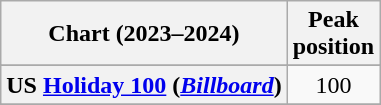<table class="wikitable sortable plainrowheaders" style="text-align:center">
<tr>
<th scope="col">Chart (2023–2024)</th>
<th scope="col">Peak<br>position</th>
</tr>
<tr>
</tr>
<tr>
</tr>
<tr>
</tr>
<tr>
</tr>
<tr>
</tr>
<tr>
<th scope="row">US <a href='#'>Holiday 100</a> (<em><a href='#'>Billboard</a></em>)</th>
<td>100</td>
</tr>
<tr>
</tr>
</table>
